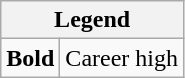<table class="wikitable mw-collapsible mw-collapsed">
<tr>
<th colspan="2">Legend</th>
</tr>
<tr>
<td><strong>Bold</strong></td>
<td>Career high</td>
</tr>
</table>
